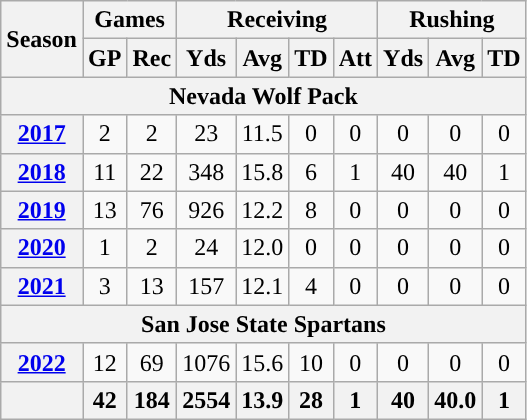<table class="wikitable" style="text-align:center;">
<tr>
<th rowspan="2">Season</th>
<th colspan="2">Games</th>
<th colspan="4">Receiving</th>
<th colspan="4">Rushing</th>
</tr>
<tr>
<th>GP</th>
<th>Rec</th>
<th>Yds</th>
<th>Avg</th>
<th>TD</th>
<th>Att</th>
<th>Yds</th>
<th>Avg</th>
<th>TD</th>
</tr>
<tr>
<th colspan="15">Nevada Wolf Pack</th>
</tr>
<tr>
<th><a href='#'>2017</a></th>
<td>2</td>
<td>2</td>
<td>23</td>
<td>11.5</td>
<td>0</td>
<td>0</td>
<td>0</td>
<td>0</td>
<td>0</td>
</tr>
<tr>
<th><a href='#'>2018</a></th>
<td>11</td>
<td>22</td>
<td>348</td>
<td>15.8</td>
<td>6</td>
<td>1</td>
<td>40</td>
<td>40</td>
<td>1</td>
</tr>
<tr>
<th><a href='#'>2019</a></th>
<td>13</td>
<td>76</td>
<td>926</td>
<td>12.2</td>
<td>8</td>
<td>0</td>
<td>0</td>
<td>0</td>
<td>0</td>
</tr>
<tr>
<th><a href='#'>2020</a></th>
<td>1</td>
<td>2</td>
<td>24</td>
<td>12.0</td>
<td>0</td>
<td>0</td>
<td>0</td>
<td>0</td>
<td>0</td>
</tr>
<tr>
<th><a href='#'>2021</a></th>
<td>3</td>
<td>13</td>
<td>157</td>
<td>12.1</td>
<td>4</td>
<td>0</td>
<td>0</td>
<td>0</td>
<td>0</td>
</tr>
<tr>
<th colspan="15">San Jose State Spartans</th>
</tr>
<tr>
<th><a href='#'>2022</a></th>
<td>12</td>
<td>69</td>
<td>1076</td>
<td>15.6</td>
<td>10</td>
<td>0</td>
<td>0</td>
<td>0</td>
<td>0</td>
</tr>
<tr>
<th></th>
<th>42</th>
<th>184</th>
<th>2554</th>
<th>13.9</th>
<th>28</th>
<th>1</th>
<th>40</th>
<th>40.0</th>
<th>1</th>
</tr>
</table>
